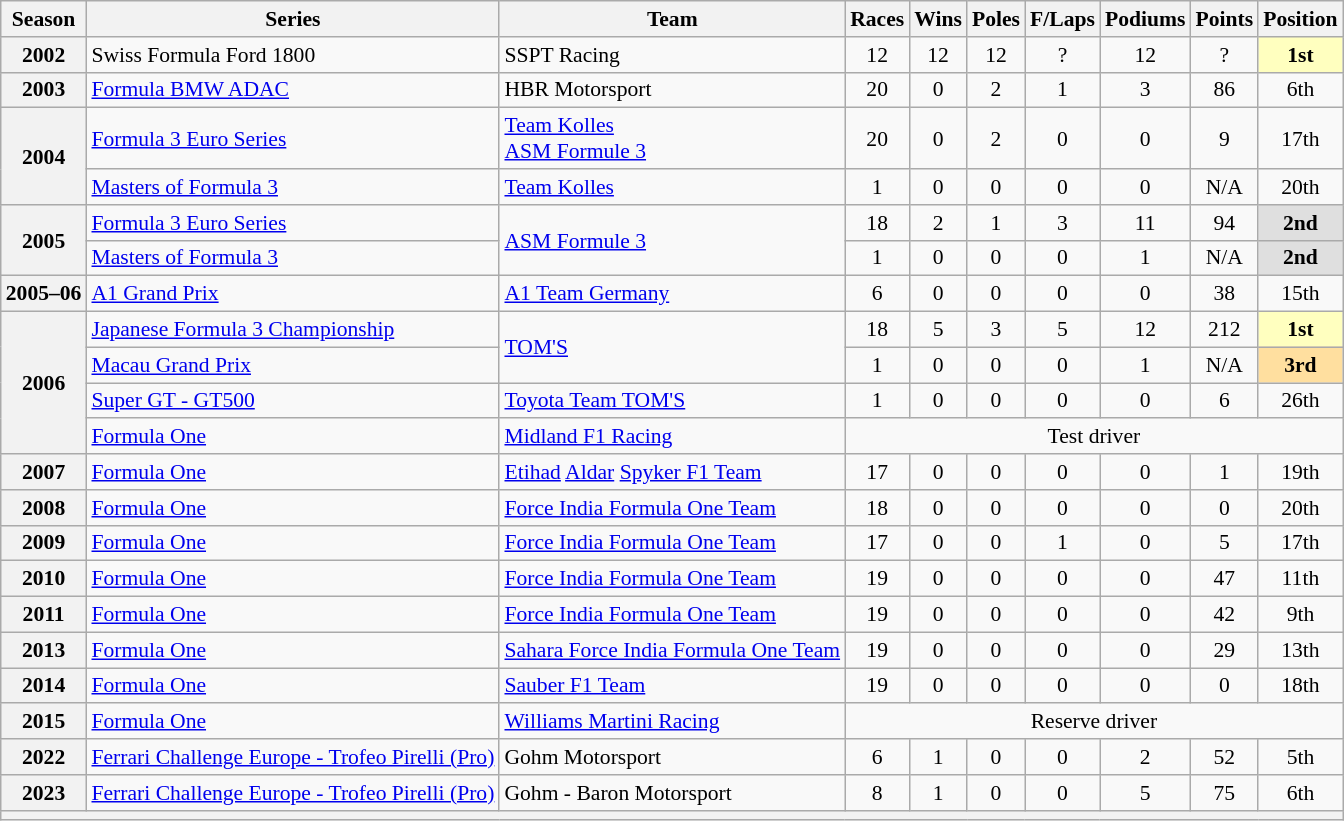<table class="wikitable" style="font-size: 90%; text-align:center">
<tr>
<th>Season</th>
<th>Series</th>
<th>Team</th>
<th>Races</th>
<th>Wins</th>
<th>Poles</th>
<th>F/Laps</th>
<th>Podiums</th>
<th>Points</th>
<th>Position</th>
</tr>
<tr>
<th>2002</th>
<td align=left>Swiss Formula Ford 1800</td>
<td align=left>SSPT Racing</td>
<td>12</td>
<td>12</td>
<td>12</td>
<td>?</td>
<td>12</td>
<td>?</td>
<td style="background:#FFFFBF;"><strong>1st</strong></td>
</tr>
<tr>
<th>2003</th>
<td align=left><a href='#'>Formula BMW ADAC</a></td>
<td align=left>HBR Motorsport</td>
<td>20</td>
<td>0</td>
<td>2</td>
<td>1</td>
<td>3</td>
<td>86</td>
<td>6th</td>
</tr>
<tr>
<th rowspan=2>2004</th>
<td align=left><a href='#'>Formula 3 Euro Series</a></td>
<td align=left><a href='#'>Team Kolles</a><br><a href='#'>ASM Formule 3</a></td>
<td>20</td>
<td>0</td>
<td>2</td>
<td>0</td>
<td>0</td>
<td>9</td>
<td>17th</td>
</tr>
<tr>
<td align=left><a href='#'>Masters of Formula 3</a></td>
<td align=left><a href='#'>Team Kolles</a></td>
<td>1</td>
<td>0</td>
<td>0</td>
<td>0</td>
<td>0</td>
<td>N/A</td>
<td>20th</td>
</tr>
<tr>
<th rowspan=2>2005</th>
<td align=left><a href='#'>Formula 3 Euro Series</a></td>
<td align=left rowspan=2><a href='#'>ASM Formule 3</a></td>
<td>18</td>
<td>2</td>
<td>1</td>
<td>3</td>
<td>11</td>
<td>94</td>
<td style="background:#DFDFDF;"><strong>2nd</strong></td>
</tr>
<tr>
<td align=left><a href='#'>Masters of Formula 3</a></td>
<td>1</td>
<td>0</td>
<td>0</td>
<td>0</td>
<td>1</td>
<td>N/A</td>
<td style="background:#DFDFDF;"><strong>2nd</strong></td>
</tr>
<tr>
<th nowrap>2005–06</th>
<td align=left><a href='#'>A1 Grand Prix</a></td>
<td align=left><a href='#'>A1 Team Germany</a></td>
<td>6</td>
<td>0</td>
<td>0</td>
<td>0</td>
<td>0</td>
<td>38</td>
<td>15th</td>
</tr>
<tr>
<th rowspan=4>2006</th>
<td align=left><a href='#'>Japanese Formula 3 Championship</a></td>
<td align=left rowspan=2><a href='#'>TOM'S</a></td>
<td>18</td>
<td>5</td>
<td>3</td>
<td>5</td>
<td>12</td>
<td>212</td>
<td style="background:#FFFFBF;"><strong>1st</strong></td>
</tr>
<tr>
<td align=left><a href='#'>Macau Grand Prix</a></td>
<td>1</td>
<td>0</td>
<td>0</td>
<td>0</td>
<td>1</td>
<td>N/A</td>
<td style="background:#FFDF9F;"><strong>3rd</strong></td>
</tr>
<tr>
<td align=left><a href='#'>Super GT - GT500</a></td>
<td align=left><a href='#'>Toyota Team TOM'S</a></td>
<td>1</td>
<td>0</td>
<td>0</td>
<td>0</td>
<td>0</td>
<td>6</td>
<td>26th</td>
</tr>
<tr>
<td align=left><a href='#'>Formula One</a></td>
<td align=left><a href='#'>Midland F1 Racing</a></td>
<td align=center colspan=7>Test driver</td>
</tr>
<tr>
<th>2007</th>
<td align=left><a href='#'>Formula One</a></td>
<td align=left><a href='#'>Etihad</a> <a href='#'>Aldar</a> <a href='#'>Spyker F1 Team</a></td>
<td>17</td>
<td>0</td>
<td>0</td>
<td>0</td>
<td>0</td>
<td>1</td>
<td>19th</td>
</tr>
<tr>
<th>2008</th>
<td align=left><a href='#'>Formula One</a></td>
<td align=left><a href='#'>Force India Formula One Team</a></td>
<td>18</td>
<td>0</td>
<td>0</td>
<td>0</td>
<td>0</td>
<td>0</td>
<td>20th</td>
</tr>
<tr>
<th>2009</th>
<td align=left><a href='#'>Formula One</a></td>
<td align=left><a href='#'>Force India Formula One Team</a></td>
<td>17</td>
<td>0</td>
<td>0</td>
<td>1</td>
<td>0</td>
<td>5</td>
<td>17th</td>
</tr>
<tr>
<th>2010</th>
<td align=left><a href='#'>Formula One</a></td>
<td align=left><a href='#'>Force India Formula One Team</a></td>
<td>19</td>
<td>0</td>
<td>0</td>
<td>0</td>
<td>0</td>
<td>47</td>
<td>11th</td>
</tr>
<tr>
<th>2011</th>
<td align=left><a href='#'>Formula One</a></td>
<td align=left><a href='#'>Force India Formula One Team</a></td>
<td>19</td>
<td>0</td>
<td>0</td>
<td>0</td>
<td>0</td>
<td>42</td>
<td>9th</td>
</tr>
<tr>
<th>2013</th>
<td align=left><a href='#'>Formula One</a></td>
<td align=left nowrap><a href='#'>Sahara Force India Formula One Team</a></td>
<td>19</td>
<td>0</td>
<td>0</td>
<td>0</td>
<td>0</td>
<td>29</td>
<td>13th</td>
</tr>
<tr>
<th>2014</th>
<td align=left><a href='#'>Formula One</a></td>
<td align=left><a href='#'>Sauber F1 Team</a></td>
<td>19</td>
<td>0</td>
<td>0</td>
<td>0</td>
<td>0</td>
<td>0</td>
<td>18th</td>
</tr>
<tr>
<th>2015</th>
<td align=left><a href='#'>Formula One</a></td>
<td align=left><a href='#'>Williams Martini Racing</a></td>
<td colspan=7>Reserve driver</td>
</tr>
<tr>
<th>2022</th>
<td align=left nowrap><a href='#'>Ferrari Challenge Europe - Trofeo Pirelli (Pro)</a></td>
<td align=left>Gohm Motorsport</td>
<td>6</td>
<td>1</td>
<td>0</td>
<td>0</td>
<td>2</td>
<td>52</td>
<td>5th</td>
</tr>
<tr>
<th>2023</th>
<td align=left><a href='#'>Ferrari Challenge Europe - Trofeo Pirelli (Pro)</a></td>
<td align=left>Gohm - Baron Motorsport</td>
<td>8</td>
<td>1</td>
<td>0</td>
<td>0</td>
<td>5</td>
<td>75</td>
<td>6th</td>
</tr>
<tr>
<th colspan="10"></th>
</tr>
</table>
